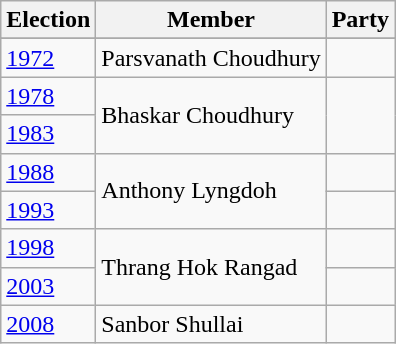<table class="wikitable sortable">
<tr>
<th>Election</th>
<th>Member</th>
<th colspan=2>Party</th>
</tr>
<tr>
</tr>
<tr>
</tr>
<tr>
</tr>
<tr>
</tr>
<tr>
<td><a href='#'>1972</a></td>
<td>Parsvanath Choudhury</td>
<td></td>
</tr>
<tr>
<td><a href='#'>1978</a></td>
<td rowspan=2>Bhaskar Choudhury</td>
</tr>
<tr>
<td><a href='#'>1983</a></td>
</tr>
<tr>
<td><a href='#'>1988</a></td>
<td rowspan=2>Anthony Lyngdoh</td>
<td></td>
</tr>
<tr>
<td><a href='#'>1993</a></td>
</tr>
<tr>
<td><a href='#'>1998</a></td>
<td rowspan=2>Thrang Hok Rangad</td>
<td></td>
</tr>
<tr>
<td><a href='#'>2003</a></td>
</tr>
<tr>
<td><a href='#'>2008</a></td>
<td>Sanbor Shullai</td>
<td></td>
</tr>
</table>
